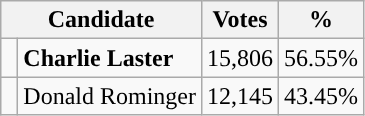<table class="wikitable">
<tr>
<th colspan="2" rowspan="1" align="center" valign="top"><strong>Candidate</strong></th>
<th valign="top"><strong>Votes</strong></th>
<th valign="top"><strong>%</strong></th>
</tr>
<tr>
<td style="background-color:"> </td>
<td><strong>Charlie Laster</strong></td>
<td>15,806</td>
<td>56.55%</td>
</tr>
<tr>
<td style="background-color:"> </td>
<td>Donald Rominger</td>
<td>12,145</td>
<td>43.45%</td>
</tr>
</table>
